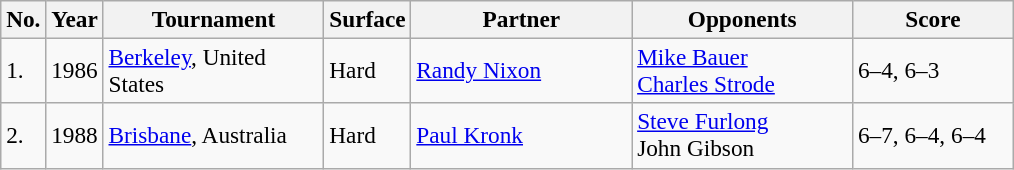<table class="sortable wikitable" style=font-size:97%>
<tr>
<th style="width:20px" class="unsortable">No.</th>
<th style="width:30px">Year</th>
<th style="width:140px">Tournament</th>
<th style="width:50px">Surface</th>
<th style="width:140px">Partner</th>
<th style="width:140px">Opponents</th>
<th style="width:100px" class="unsortable">Score</th>
</tr>
<tr>
<td>1.</td>
<td>1986</td>
<td><a href='#'>Berkeley</a>, United States</td>
<td>Hard</td>
<td> <a href='#'>Randy Nixon</a></td>
<td> <a href='#'>Mike Bauer</a><br> <a href='#'>Charles Strode</a></td>
<td>6–4, 6–3</td>
</tr>
<tr>
<td>2.</td>
<td>1988</td>
<td><a href='#'>Brisbane</a>, Australia</td>
<td>Hard</td>
<td> <a href='#'>Paul Kronk</a></td>
<td> <a href='#'>Steve Furlong</a><br> John Gibson</td>
<td>6–7, 6–4, 6–4</td>
</tr>
</table>
